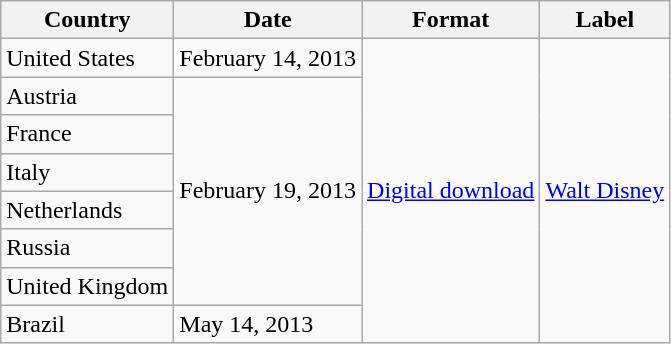<table class="wikitable plainrowheaders">
<tr>
<th scope="col">Country</th>
<th scope="col">Date</th>
<th scope="col">Format</th>
<th scope="col">Label</th>
</tr>
<tr>
<td scope="row">United States</td>
<td>February 14, 2013</td>
<td rowspan="8"><a href='#'>Digital download</a></td>
<td rowspan="8"><a href='#'>Walt Disney</a></td>
</tr>
<tr>
<td scope="row">Austria</td>
<td rowspan="6">February 19, 2013</td>
</tr>
<tr>
<td scope="row">France</td>
</tr>
<tr>
<td scope="row">Italy</td>
</tr>
<tr>
<td scope="row">Netherlands</td>
</tr>
<tr>
<td scope="row">Russia</td>
</tr>
<tr>
<td scope="row">United Kingdom</td>
</tr>
<tr>
<td scope="row">Brazil</td>
<td>May 14, 2013</td>
</tr>
</table>
